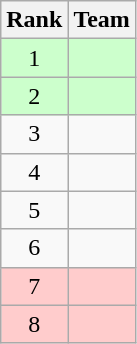<table class=wikitable style="text-align: center;">
<tr>
<th>Rank</th>
<th>Team</th>
</tr>
<tr style="background: #CCFFCC;">
<td>1</td>
<td style="text-align: left;"><strong></strong></td>
</tr>
<tr style="background: #CCFFCC;">
<td>2</td>
<td style="text-align: left;"><strong></strong></td>
</tr>
<tr>
<td>3</td>
<td style="text-align: left;"></td>
</tr>
<tr>
<td>4</td>
<td style="text-align: left;"></td>
</tr>
<tr>
<td>5</td>
<td style="text-align: left;"></td>
</tr>
<tr>
<td>6</td>
<td style="text-align: left;"></td>
</tr>
<tr style="background: #FFCCCC;">
<td>7</td>
<td style="text-align: left;"></td>
</tr>
<tr style="background: #FFCCCC;">
<td>8</td>
<td style="text-align: left;"></td>
</tr>
</table>
